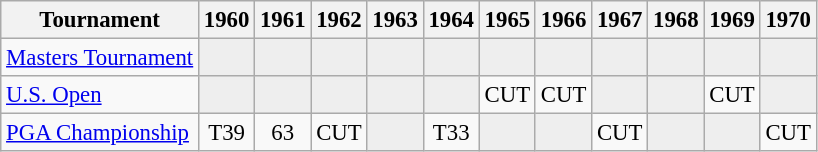<table class="wikitable" style="font-size:95%;text-align:center;">
<tr>
<th>Tournament</th>
<th>1960</th>
<th>1961</th>
<th>1962</th>
<th>1963</th>
<th>1964</th>
<th>1965</th>
<th>1966</th>
<th>1967</th>
<th>1968</th>
<th>1969</th>
<th>1970</th>
</tr>
<tr>
<td align=left><a href='#'>Masters Tournament</a></td>
<td style="background:#eeeeee;"></td>
<td style="background:#eeeeee;"></td>
<td style="background:#eeeeee;"></td>
<td style="background:#eeeeee;"></td>
<td style="background:#eeeeee;"></td>
<td style="background:#eeeeee;"></td>
<td style="background:#eeeeee;"></td>
<td style="background:#eeeeee;"></td>
<td style="background:#eeeeee;"></td>
<td style="background:#eeeeee;"></td>
<td style="background:#eeeeee;"></td>
</tr>
<tr>
<td align=left><a href='#'>U.S. Open</a></td>
<td style="background:#eeeeee;"></td>
<td style="background:#eeeeee;"></td>
<td style="background:#eeeeee;"></td>
<td style="background:#eeeeee;"></td>
<td style="background:#eeeeee;"></td>
<td>CUT</td>
<td>CUT</td>
<td style="background:#eeeeee;"></td>
<td style="background:#eeeeee;"></td>
<td>CUT</td>
<td style="background:#eeeeee;"></td>
</tr>
<tr>
<td align=left><a href='#'>PGA Championship</a></td>
<td>T39</td>
<td>63</td>
<td>CUT</td>
<td style="background:#eeeeee;"></td>
<td>T33</td>
<td style="background:#eeeeee;"></td>
<td style="background:#eeeeee;"></td>
<td>CUT</td>
<td style="background:#eeeeee;"></td>
<td style="background:#eeeeee;"></td>
<td>CUT</td>
</tr>
</table>
